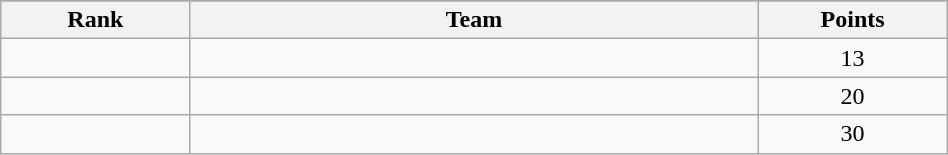<table class="wikitable" width=50%>
<tr>
</tr>
<tr>
<th width=10%>Rank</th>
<th width=30%>Team</th>
<th width=10%>Points</th>
</tr>
<tr align="center">
<td></td>
<td align="left"></td>
<td>13</td>
</tr>
<tr align="center">
<td></td>
<td align="left"></td>
<td>20</td>
</tr>
<tr align="center">
<td></td>
<td align="left"></td>
<td>30</td>
</tr>
</table>
